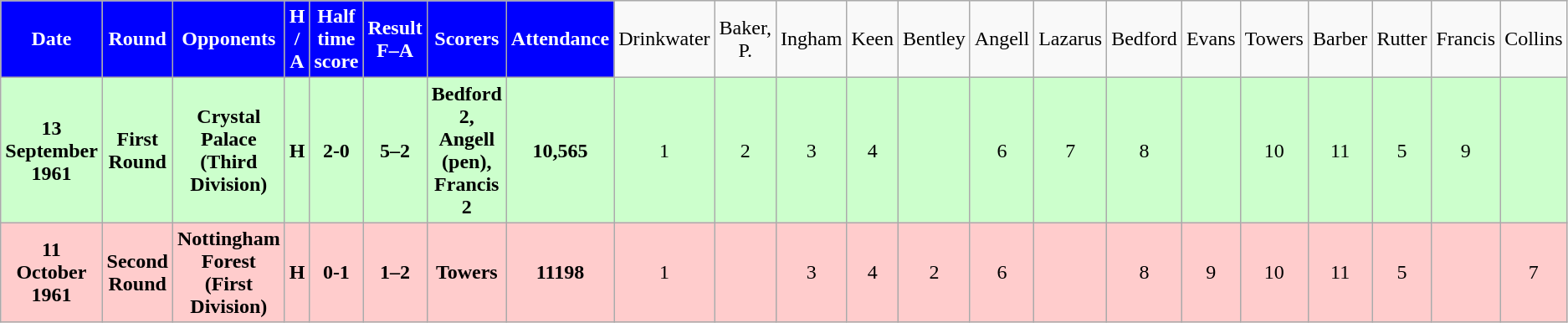<table class="wikitable" style="text-align:center">
<tr>
<th style="background:#0000FF; color:#FFFFFF; text-align:center;"><strong>Date</strong></th>
<th style="background:#0000FF; color:#FFFFFF; text-align:center;"><strong>Round</strong></th>
<th style="background:#0000FF; color:#FFFFFF; text-align:center;"><strong>Opponents</strong></th>
<th style="background:#0000FF; color:#FFFFFF; text-align:center;"><strong>H / A</strong></th>
<th style="background:#0000FF; color:#FFFFFF; text-align:center;"><strong>Half time score</strong></th>
<th style="background:#0000FF; color:#FFFFFF; text-align:center;"><strong>Result</strong><br><strong>F–A</strong></th>
<th style="background:#0000FF; color:#FFFFFF; text-align:center;"><strong>Scorers</strong></th>
<th style="background:#0000FF; color:#FFFFFF; text-align:center;"><strong>Attendance</strong></th>
<td>Drinkwater</td>
<td>Baker, P.</td>
<td>Ingham</td>
<td>Keen</td>
<td>Bentley</td>
<td>Angell</td>
<td>Lazarus</td>
<td>Bedford</td>
<td>Evans</td>
<td>Towers</td>
<td>Barber</td>
<td>Rutter</td>
<td>Francis</td>
<td>Collins</td>
</tr>
<tr bgcolor="#ccffcc">
<td><strong>13 September 1961</strong></td>
<td><strong>First Round</strong></td>
<td><strong>Crystal Palace (Third Division)</strong></td>
<td><strong>H</strong></td>
<td><strong>2-0</strong></td>
<td><strong>5–2</strong></td>
<td><strong>Bedford 2, Angell (pen), Francis 2</strong></td>
<td><strong>10,565</strong></td>
<td>1</td>
<td>2</td>
<td>3</td>
<td>4</td>
<td></td>
<td>6</td>
<td>7</td>
<td>8</td>
<td></td>
<td>10</td>
<td>11</td>
<td>5</td>
<td>9</td>
<td></td>
</tr>
<tr bgcolor="#ffcccc">
<td><strong>11 October 1961</strong></td>
<td><strong>Second Round</strong></td>
<td><strong>Nottingham Forest (First Division)</strong></td>
<td><strong>H</strong></td>
<td><strong>0-1</strong></td>
<td><strong>1–2</strong></td>
<td><strong>Towers</strong></td>
<td><strong>11198</strong></td>
<td>1</td>
<td></td>
<td>3</td>
<td>4</td>
<td>2</td>
<td>6</td>
<td></td>
<td>8</td>
<td>9</td>
<td>10</td>
<td>11</td>
<td>5</td>
<td></td>
<td>7</td>
</tr>
</table>
